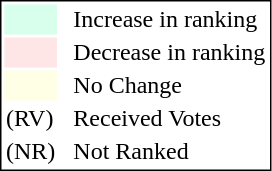<table style="border:1px solid black;">
<tr>
<td style="background:#D8FFEB; width:20px;"></td>
<td> </td>
<td>Increase in ranking</td>
</tr>
<tr>
<td style="background:#FFE6E6; width:20px;"></td>
<td> </td>
<td>Decrease in ranking</td>
</tr>
<tr>
<td style="background:#FFFFE6; width:20px;"></td>
<td> </td>
<td>No Change</td>
</tr>
<tr>
<td>(RV)</td>
<td> </td>
<td>Received Votes</td>
</tr>
<tr>
<td>(NR)</td>
<td> </td>
<td>Not Ranked</td>
</tr>
</table>
